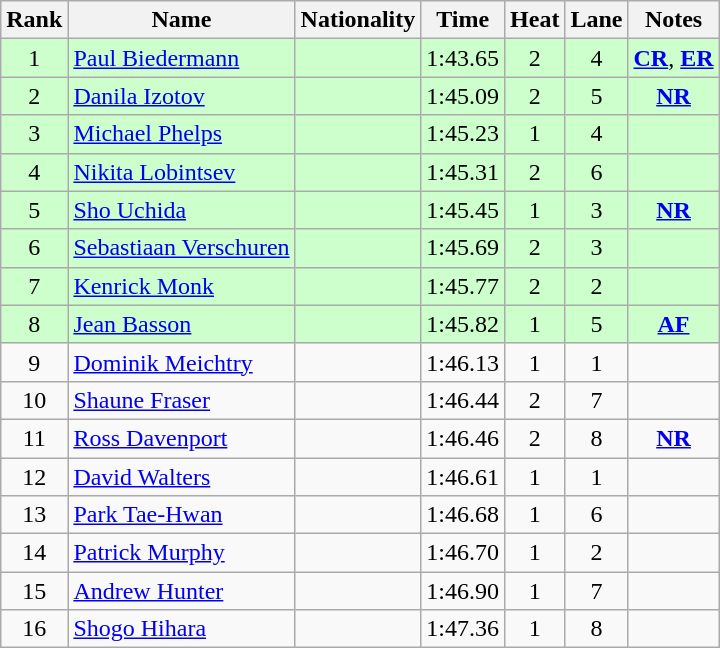<table class="wikitable sortable" style="text-align:center">
<tr>
<th>Rank</th>
<th>Name</th>
<th>Nationality</th>
<th>Time</th>
<th>Heat</th>
<th>Lane</th>
<th>Notes</th>
</tr>
<tr bgcolor=ccffcc>
<td>1</td>
<td align=left><a href='#'>Paul Biedermann</a></td>
<td align=left></td>
<td>1:43.65</td>
<td>2</td>
<td>4</td>
<td><strong><a href='#'>CR</a></strong>, <strong><a href='#'>ER</a></strong></td>
</tr>
<tr bgcolor=ccffcc>
<td>2</td>
<td align=left><a href='#'>Danila Izotov</a></td>
<td align=left></td>
<td>1:45.09</td>
<td>2</td>
<td>5</td>
<td><strong><a href='#'>NR</a></strong></td>
</tr>
<tr bgcolor=ccffcc>
<td>3</td>
<td align=left><a href='#'>Michael Phelps</a></td>
<td align=left></td>
<td>1:45.23</td>
<td>1</td>
<td>4</td>
<td></td>
</tr>
<tr bgcolor=ccffcc>
<td>4</td>
<td align=left><a href='#'>Nikita Lobintsev</a></td>
<td align=left></td>
<td>1:45.31</td>
<td>2</td>
<td>6</td>
<td></td>
</tr>
<tr bgcolor=ccffcc>
<td>5</td>
<td align=left><a href='#'>Sho Uchida</a></td>
<td align=left></td>
<td>1:45.45</td>
<td>1</td>
<td>3</td>
<td><strong><a href='#'>NR</a></strong></td>
</tr>
<tr bgcolor=ccffcc>
<td>6</td>
<td align=left><a href='#'>Sebastiaan Verschuren</a></td>
<td align=left></td>
<td>1:45.69</td>
<td>2</td>
<td>3</td>
<td></td>
</tr>
<tr bgcolor=ccffcc>
<td>7</td>
<td align=left><a href='#'>Kenrick Monk</a></td>
<td align=left></td>
<td>1:45.77</td>
<td>2</td>
<td>2</td>
<td></td>
</tr>
<tr bgcolor=ccffcc>
<td>8</td>
<td align=left><a href='#'>Jean Basson</a></td>
<td align=left></td>
<td>1:45.82</td>
<td>1</td>
<td>5</td>
<td><strong><a href='#'>AF</a></strong></td>
</tr>
<tr>
<td>9</td>
<td align=left><a href='#'>Dominik Meichtry</a></td>
<td align=left></td>
<td>1:46.13</td>
<td>1</td>
<td>1</td>
<td></td>
</tr>
<tr>
<td>10</td>
<td align=left><a href='#'>Shaune Fraser</a></td>
<td align=left></td>
<td>1:46.44</td>
<td>2</td>
<td>7</td>
<td></td>
</tr>
<tr>
<td>11</td>
<td align=left><a href='#'>Ross Davenport</a></td>
<td align=left></td>
<td>1:46.46</td>
<td>2</td>
<td>8</td>
<td><strong><a href='#'>NR</a></strong></td>
</tr>
<tr>
<td>12</td>
<td align=left><a href='#'>David Walters</a></td>
<td align=left></td>
<td>1:46.61</td>
<td>1</td>
<td>1</td>
<td></td>
</tr>
<tr>
<td>13</td>
<td align=left><a href='#'>Park Tae-Hwan</a></td>
<td align=left></td>
<td>1:46.68</td>
<td>1</td>
<td>6</td>
<td></td>
</tr>
<tr>
<td>14</td>
<td align=left><a href='#'>Patrick Murphy</a></td>
<td align=left></td>
<td>1:46.70</td>
<td>1</td>
<td>2</td>
<td></td>
</tr>
<tr>
<td>15</td>
<td align=left><a href='#'>Andrew Hunter</a></td>
<td align=left></td>
<td>1:46.90</td>
<td>1</td>
<td>7</td>
<td></td>
</tr>
<tr>
<td>16</td>
<td align=left><a href='#'>Shogo Hihara</a></td>
<td align=left></td>
<td>1:47.36</td>
<td>1</td>
<td>8</td>
<td></td>
</tr>
</table>
